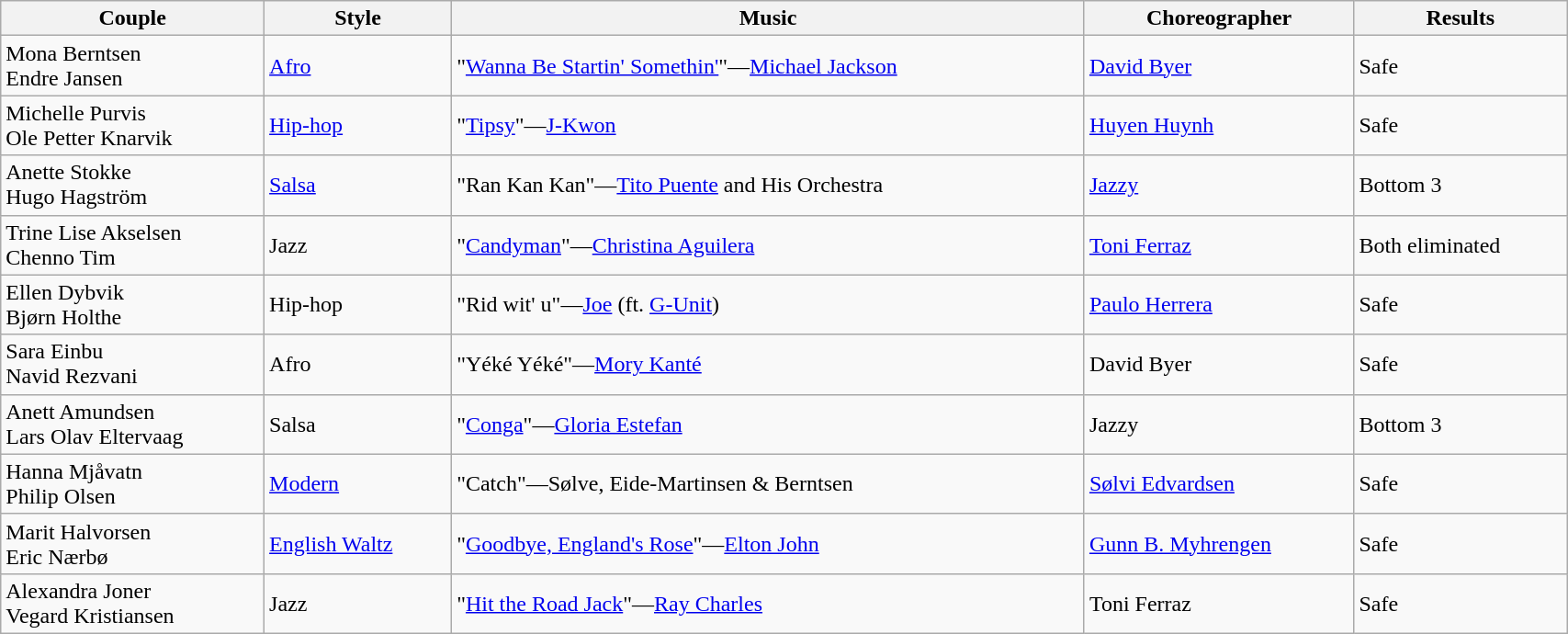<table class="wikitable" width="90%">
<tr>
<th>Couple</th>
<th>Style</th>
<th>Music</th>
<th>Choreographer</th>
<th>Results</th>
</tr>
<tr>
<td>Mona Berntsen<br>Endre Jansen</td>
<td><a href='#'>Afro</a></td>
<td>"<a href='#'>Wanna Be Startin' Somethin'</a>"—<a href='#'>Michael Jackson</a></td>
<td><a href='#'>David Byer</a></td>
<td>Safe</td>
</tr>
<tr>
<td>Michelle Purvis<br>Ole Petter Knarvik</td>
<td><a href='#'>Hip-hop</a></td>
<td>"<a href='#'>Tipsy</a>"—<a href='#'>J-Kwon</a></td>
<td><a href='#'>Huyen Huynh</a></td>
<td>Safe</td>
</tr>
<tr>
<td>Anette Stokke<br>Hugo Hagström</td>
<td><a href='#'>Salsa</a></td>
<td>"Ran Kan Kan"—<a href='#'>Tito Puente</a> and His Orchestra</td>
<td><a href='#'>Jazzy</a></td>
<td>Bottom 3</td>
</tr>
<tr>
<td>Trine Lise Akselsen<br>Chenno Tim</td>
<td>Jazz</td>
<td>"<a href='#'>Candyman</a>"—<a href='#'>Christina Aguilera</a></td>
<td><a href='#'>Toni Ferraz</a></td>
<td>Both eliminated</td>
</tr>
<tr>
<td>Ellen Dybvik<br>Bjørn Holthe</td>
<td>Hip-hop</td>
<td>"Rid wit' u"—<a href='#'>Joe</a> (ft. <a href='#'>G-Unit</a>)</td>
<td><a href='#'>Paulo Herrera</a></td>
<td>Safe</td>
</tr>
<tr>
<td>Sara Einbu<br>Navid Rezvani</td>
<td>Afro</td>
<td>"Yéké Yéké"—<a href='#'>Mory Kanté</a></td>
<td>David Byer</td>
<td>Safe</td>
</tr>
<tr>
<td>Anett Amundsen<br>Lars Olav Eltervaag</td>
<td>Salsa</td>
<td>"<a href='#'>Conga</a>"—<a href='#'>Gloria Estefan</a></td>
<td>Jazzy</td>
<td>Bottom 3</td>
</tr>
<tr>
<td>Hanna Mjåvatn<br>Philip Olsen</td>
<td><a href='#'>Modern</a></td>
<td>"Catch"—Sølve, Eide-Martinsen & Berntsen</td>
<td><a href='#'>Sølvi Edvardsen</a></td>
<td>Safe</td>
</tr>
<tr>
<td>Marit Halvorsen<br>Eric Nærbø</td>
<td><a href='#'>English Waltz</a></td>
<td>"<a href='#'>Goodbye, England's Rose</a>"—<a href='#'>Elton John</a></td>
<td><a href='#'>Gunn B. Myhrengen</a></td>
<td>Safe</td>
</tr>
<tr>
<td>Alexandra Joner<br>Vegard Kristiansen</td>
<td>Jazz</td>
<td>"<a href='#'>Hit the Road Jack</a>"—<a href='#'>Ray Charles</a></td>
<td>Toni Ferraz</td>
<td>Safe</td>
</tr>
</table>
